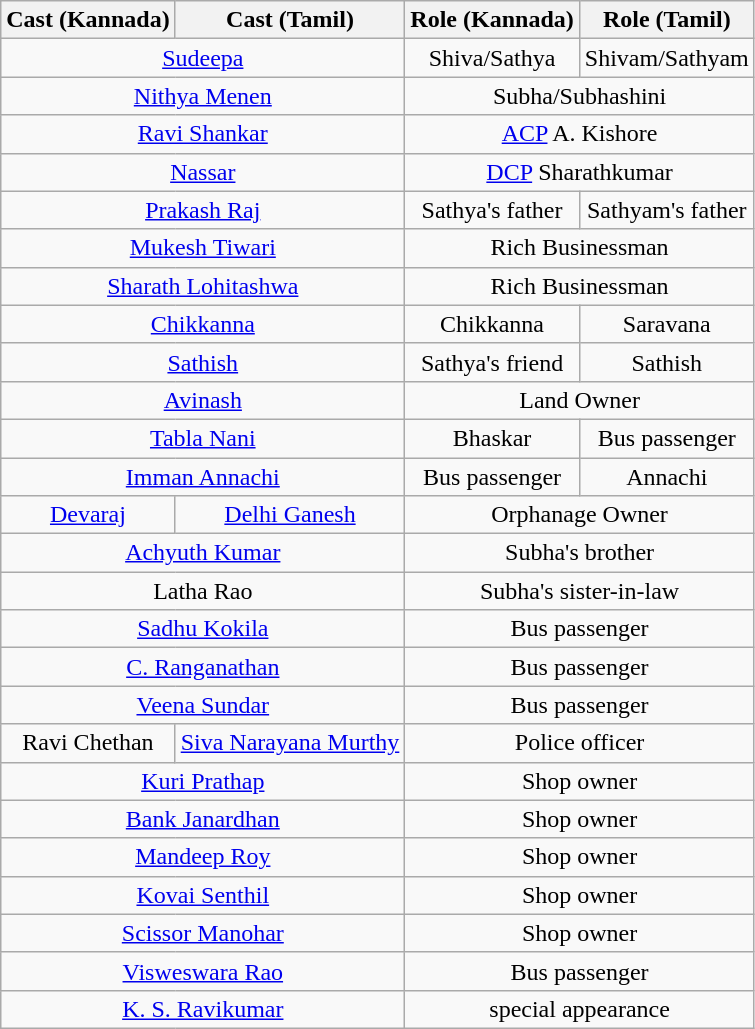<table class="wikitable">
<tr>
<th>Cast (Kannada)</th>
<th>Cast (Tamil)</th>
<th>Role (Kannada)</th>
<th>Role (Tamil)</th>
</tr>
<tr>
<td colspan="2" style="text-align:center;"><a href='#'>Sudeepa</a></td>
<td style="text-align:center;">Shiva/Sathya</td>
<td style="text-align:center;">Shivam/Sathyam</td>
</tr>
<tr>
<td colspan="2" style="text-align:center;"><a href='#'>Nithya Menen</a></td>
<td colspan="2" style="text-align:center;">Subha/Subhashini</td>
</tr>
<tr>
<td colspan="2" style="text-align:center;"><a href='#'>Ravi Shankar</a></td>
<td colspan="2" style="text-align:center;"><a href='#'>ACP</a> A. Kishore</td>
</tr>
<tr>
<td colspan="2" style="text-align:center;"><a href='#'>Nassar</a></td>
<td colspan="2" style="text-align:center;"><a href='#'>DCP</a> Sharathkumar</td>
</tr>
<tr>
<td colspan="2" style="text-align:center;"><a href='#'>Prakash Raj</a></td>
<td style="text-align:center;">Sathya's father</td>
<td style="text-align:center;">Sathyam's father</td>
</tr>
<tr>
<td colspan="2" style="text-align:center;"><a href='#'>Mukesh Tiwari</a></td>
<td colspan="2" style="text-align:center;">Rich Businessman</td>
</tr>
<tr>
<td colspan="2" style="text-align:center;"><a href='#'>Sharath Lohitashwa</a></td>
<td colspan="2" style="text-align:center;">Rich Businessman</td>
</tr>
<tr>
<td colspan="2" style="text-align:center;"><a href='#'>Chikkanna</a></td>
<td style="text-align:center;">Chikkanna</td>
<td style="text-align:center;">Saravana</td>
</tr>
<tr>
<td colspan="2" style="text-align:center;"><a href='#'>Sathish</a></td>
<td style="text-align:center;">Sathya's friend</td>
<td style="text-align:center;">Sathish</td>
</tr>
<tr>
<td colspan="2" style="text-align:center;"><a href='#'>Avinash</a></td>
<td colspan="2" style="text-align:center;">Land Owner</td>
</tr>
<tr>
<td colspan="2" style="text-align:center;"><a href='#'>Tabla Nani</a></td>
<td style="text-align:center;">Bhaskar</td>
<td style="text-align:center;">Bus passenger</td>
</tr>
<tr>
<td colspan="2" style="text-align:center;"><a href='#'>Imman Annachi</a></td>
<td style="text-align:center;">Bus passenger</td>
<td style="text-align:center;">Annachi</td>
</tr>
<tr>
<td style="text-align:center;"><a href='#'>Devaraj</a></td>
<td style="text-align:center;"><a href='#'>Delhi Ganesh</a></td>
<td colspan="2" style="text-align:center;">Orphanage Owner</td>
</tr>
<tr>
<td colspan="2" style="text-align:center;"><a href='#'>Achyuth Kumar</a></td>
<td colspan="2" style="text-align:center;">Subha's brother</td>
</tr>
<tr>
<td colspan="2" style="text-align:center;">Latha Rao</td>
<td colspan="2" style="text-align:center;">Subha's sister-in-law</td>
</tr>
<tr>
<td colspan="2" style="text-align:center;"><a href='#'>Sadhu Kokila</a></td>
<td colspan="2" style="text-align:center;">Bus passenger</td>
</tr>
<tr>
<td colspan="2" style="text-align:center;"><a href='#'>C. Ranganathan</a></td>
<td colspan="2" style="text-align:center;">Bus passenger</td>
</tr>
<tr>
<td colspan="2" style="text-align:center;"><a href='#'>Veena Sundar</a></td>
<td colspan="2" style="text-align:center;">Bus passenger</td>
</tr>
<tr>
<td style="text-align:center;">Ravi Chethan</td>
<td style="text-align:center;"><a href='#'>Siva Narayana Murthy</a></td>
<td colspan="2" style="text-align:center;">Police officer</td>
</tr>
<tr>
<td colspan="2" style="text-align:center;"><a href='#'>Kuri Prathap</a></td>
<td colspan="2" style="text-align:center;">Shop owner</td>
</tr>
<tr>
<td colspan="2" style="text-align:center;"><a href='#'>Bank Janardhan</a></td>
<td colspan="2" style="text-align:center;">Shop owner</td>
</tr>
<tr>
<td colspan="2" style="text-align:center;"><a href='#'>Mandeep Roy</a></td>
<td colspan="2" style="text-align:center;">Shop owner</td>
</tr>
<tr>
<td colspan="2" style="text-align:center;"><a href='#'>Kovai Senthil</a></td>
<td colspan="2" style="text-align:center;">Shop owner</td>
</tr>
<tr>
<td colspan="2" style="text-align:center;"><a href='#'>Scissor Manohar</a></td>
<td colspan="2" style="text-align:center;">Shop owner</td>
</tr>
<tr>
<td colspan="2" style="text-align:center;"><a href='#'>Visweswara Rao</a></td>
<td colspan="2" style="text-align:center;">Bus passenger</td>
</tr>
<tr>
<td colspan="2" style="text-align:center;"><a href='#'>K. S. Ravikumar</a></td>
<td colspan="2" style="text-align:center;">special appearance</td>
</tr>
</table>
